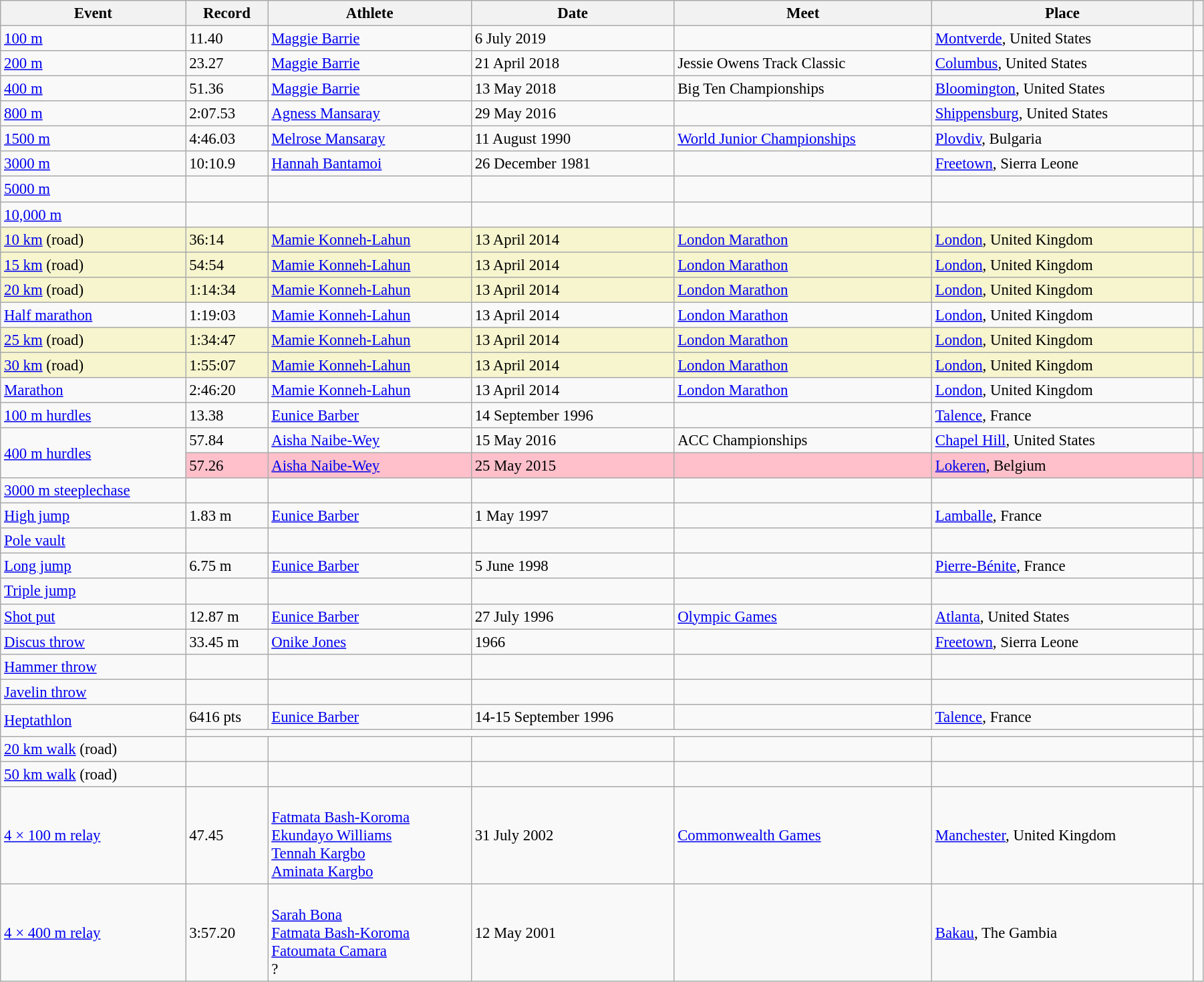<table class="wikitable" style="font-size:95%; width: 95%;">
<tr>
<th>Event</th>
<th>Record</th>
<th>Athlete</th>
<th>Date</th>
<th>Meet</th>
<th>Place</th>
<th></th>
</tr>
<tr>
<td><a href='#'>100 m</a></td>
<td>11.40 </td>
<td><a href='#'>Maggie Barrie</a></td>
<td>6 July 2019</td>
<td></td>
<td><a href='#'>Montverde</a>, United States</td>
<td></td>
</tr>
<tr>
<td><a href='#'>200 m</a></td>
<td>23.27 </td>
<td><a href='#'>Maggie Barrie</a></td>
<td>21 April 2018</td>
<td>Jessie Owens Track Classic</td>
<td><a href='#'>Columbus</a>, United States</td>
<td></td>
</tr>
<tr>
<td><a href='#'>400 m</a></td>
<td>51.36</td>
<td><a href='#'>Maggie Barrie</a></td>
<td>13 May 2018</td>
<td>Big Ten Championships</td>
<td><a href='#'>Bloomington</a>, United States</td>
<td></td>
</tr>
<tr>
<td><a href='#'>800 m</a></td>
<td>2:07.53</td>
<td><a href='#'>Agness Mansaray</a></td>
<td>29 May 2016</td>
<td></td>
<td><a href='#'>Shippensburg</a>, United States</td>
<td></td>
</tr>
<tr>
<td><a href='#'>1500 m</a></td>
<td>4:46.03</td>
<td><a href='#'>Melrose Mansaray</a></td>
<td>11 August 1990</td>
<td><a href='#'>World Junior Championships</a></td>
<td><a href='#'>Plovdiv</a>, Bulgaria</td>
<td></td>
</tr>
<tr>
<td><a href='#'>3000 m</a></td>
<td>10:10.9 </td>
<td><a href='#'>Hannah Bantamoi</a></td>
<td>26 December 1981</td>
<td></td>
<td><a href='#'>Freetown</a>, Sierra Leone</td>
<td></td>
</tr>
<tr>
<td><a href='#'>5000 m</a></td>
<td></td>
<td></td>
<td></td>
<td></td>
<td></td>
<td></td>
</tr>
<tr>
<td><a href='#'>10,000 m</a></td>
<td></td>
<td></td>
<td></td>
<td></td>
<td></td>
<td></td>
</tr>
<tr style="background:#f6F5CE;">
<td><a href='#'>10 km</a> (road)</td>
<td>36:14</td>
<td><a href='#'>Mamie Konneh-Lahun</a></td>
<td>13 April 2014</td>
<td><a href='#'>London Marathon</a></td>
<td><a href='#'>London</a>, United Kingdom</td>
<td></td>
</tr>
<tr style="background:#f6F5CE;">
<td><a href='#'>15 km</a> (road)</td>
<td>54:54</td>
<td><a href='#'>Mamie Konneh-Lahun</a></td>
<td>13 April 2014</td>
<td><a href='#'>London Marathon</a></td>
<td><a href='#'>London</a>, United Kingdom</td>
<td></td>
</tr>
<tr style="background:#f6F5CE;">
<td><a href='#'>20 km</a> (road)</td>
<td>1:14:34</td>
<td><a href='#'>Mamie Konneh-Lahun</a></td>
<td>13 April 2014</td>
<td><a href='#'>London Marathon</a></td>
<td><a href='#'>London</a>, United Kingdom</td>
<td></td>
</tr>
<tr>
<td><a href='#'>Half marathon</a></td>
<td>1:19:03</td>
<td><a href='#'>Mamie Konneh-Lahun</a></td>
<td>13 April 2014</td>
<td><a href='#'>London Marathon</a></td>
<td><a href='#'>London</a>, United Kingdom</td>
<td></td>
</tr>
<tr style="background:#f6F5CE;">
<td><a href='#'>25 km</a> (road)</td>
<td>1:34:47</td>
<td><a href='#'>Mamie Konneh-Lahun</a></td>
<td>13 April 2014</td>
<td><a href='#'>London Marathon</a></td>
<td><a href='#'>London</a>, United Kingdom</td>
<td></td>
</tr>
<tr style="background:#f6F5CE;">
<td><a href='#'>30 km</a> (road)</td>
<td>1:55:07</td>
<td><a href='#'>Mamie Konneh-Lahun</a></td>
<td>13 April 2014</td>
<td><a href='#'>London Marathon</a></td>
<td><a href='#'>London</a>, United Kingdom</td>
<td></td>
</tr>
<tr>
<td><a href='#'>Marathon</a></td>
<td>2:46:20</td>
<td><a href='#'>Mamie Konneh-Lahun</a></td>
<td>13 April 2014</td>
<td><a href='#'>London Marathon</a></td>
<td><a href='#'>London</a>, United Kingdom</td>
<td></td>
</tr>
<tr>
<td><a href='#'>100 m hurdles</a></td>
<td>13.38</td>
<td><a href='#'>Eunice Barber</a></td>
<td>14 September 1996</td>
<td></td>
<td><a href='#'>Talence</a>, France</td>
<td></td>
</tr>
<tr>
<td rowspan=2><a href='#'>400 m hurdles</a></td>
<td>57.84</td>
<td><a href='#'>Aisha Naibe-Wey</a></td>
<td>15 May 2016</td>
<td>ACC Championships</td>
<td><a href='#'>Chapel Hill</a>, United States</td>
<td></td>
</tr>
<tr style="background:pink">
<td>57.26</td>
<td><a href='#'>Aisha Naibe-Wey</a></td>
<td>25 May 2015</td>
<td></td>
<td><a href='#'>Lokeren</a>, Belgium</td>
<td></td>
</tr>
<tr>
<td><a href='#'>3000 m steeplechase</a></td>
<td></td>
<td></td>
<td></td>
<td></td>
<td></td>
<td></td>
</tr>
<tr>
<td><a href='#'>High jump</a></td>
<td>1.83 m</td>
<td><a href='#'>Eunice Barber</a></td>
<td>1 May 1997</td>
<td></td>
<td><a href='#'>Lamballe</a>, France</td>
<td></td>
</tr>
<tr>
<td><a href='#'>Pole vault</a></td>
<td></td>
<td></td>
<td></td>
<td></td>
<td></td>
<td></td>
</tr>
<tr>
<td><a href='#'>Long jump</a></td>
<td>6.75 m </td>
<td><a href='#'>Eunice Barber</a></td>
<td>5 June 1998</td>
<td></td>
<td><a href='#'>Pierre-Bénite</a>, France</td>
<td></td>
</tr>
<tr>
<td><a href='#'>Triple jump</a></td>
<td></td>
<td></td>
<td></td>
<td></td>
<td></td>
<td></td>
</tr>
<tr>
<td><a href='#'>Shot put</a></td>
<td>12.87 m</td>
<td><a href='#'>Eunice Barber</a></td>
<td>27 July 1996</td>
<td><a href='#'>Olympic Games</a></td>
<td><a href='#'>Atlanta</a>, United States</td>
<td></td>
</tr>
<tr>
<td><a href='#'>Discus throw</a></td>
<td>33.45 m</td>
<td><a href='#'>Onike Jones</a></td>
<td>1966</td>
<td></td>
<td><a href='#'>Freetown</a>, Sierra Leone</td>
<td></td>
</tr>
<tr>
<td><a href='#'>Hammer throw</a></td>
<td></td>
<td></td>
<td></td>
<td></td>
<td></td>
<td></td>
</tr>
<tr>
<td><a href='#'>Javelin throw</a></td>
<td></td>
<td></td>
<td></td>
<td></td>
<td></td>
<td></td>
</tr>
<tr>
<td rowspan=2><a href='#'>Heptathlon</a></td>
<td>6416 pts</td>
<td><a href='#'>Eunice Barber</a></td>
<td>14-15 September 1996</td>
<td></td>
<td><a href='#'>Talence</a>, France</td>
<td></td>
</tr>
<tr>
<td colspan=5></td>
<td></td>
</tr>
<tr>
<td><a href='#'>20 km walk</a> (road)</td>
<td></td>
<td></td>
<td></td>
<td></td>
<td></td>
<td></td>
</tr>
<tr>
<td><a href='#'>50 km walk</a> (road)</td>
<td></td>
<td></td>
<td></td>
<td></td>
<td></td>
<td></td>
</tr>
<tr>
<td><a href='#'>4 × 100 m relay</a></td>
<td>47.45</td>
<td><br><a href='#'>Fatmata Bash-Koroma</a><br><a href='#'>Ekundayo Williams</a><br><a href='#'>Tennah Kargbo</a><br><a href='#'>Aminata Kargbo</a></td>
<td>31 July 2002</td>
<td><a href='#'>Commonwealth Games</a></td>
<td><a href='#'>Manchester</a>, United Kingdom</td>
<td></td>
</tr>
<tr>
<td><a href='#'>4 × 400 m relay</a></td>
<td>3:57.20</td>
<td><br><a href='#'>Sarah Bona</a><br><a href='#'>Fatmata Bash-Koroma</a><br><a href='#'>Fatoumata Camara</a><br>?</td>
<td>12 May 2001</td>
<td></td>
<td><a href='#'>Bakau</a>, The Gambia</td>
<td></td>
</tr>
</table>
